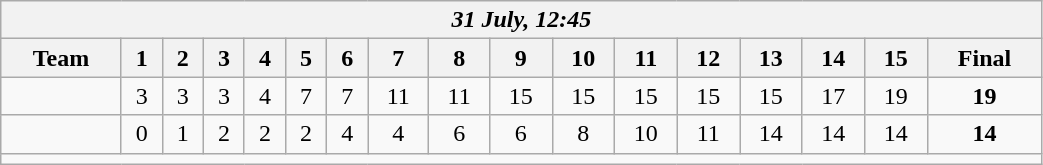<table class=wikitable style="text-align:center; width: 55%">
<tr>
<th colspan=17><em>31 July, 12:45</em></th>
</tr>
<tr>
<th>Team</th>
<th>1</th>
<th>2</th>
<th>3</th>
<th>4</th>
<th>5</th>
<th>6</th>
<th>7</th>
<th>8</th>
<th>9</th>
<th>10</th>
<th>11</th>
<th>12</th>
<th>13</th>
<th>14</th>
<th>15</th>
<th>Final</th>
</tr>
<tr>
<td align=left><strong></strong></td>
<td>3</td>
<td>3</td>
<td>3</td>
<td>4</td>
<td>7</td>
<td>7</td>
<td>11</td>
<td>11</td>
<td>15</td>
<td>15</td>
<td>15</td>
<td>15</td>
<td>15</td>
<td>17</td>
<td>19</td>
<td><strong>19</strong></td>
</tr>
<tr>
<td align=left></td>
<td>0</td>
<td>1</td>
<td>2</td>
<td>2</td>
<td>2</td>
<td>4</td>
<td>4</td>
<td>6</td>
<td>6</td>
<td>8</td>
<td>10</td>
<td>11</td>
<td>14</td>
<td>14</td>
<td>14</td>
<td><strong>14</strong></td>
</tr>
<tr>
<td colspan=17></td>
</tr>
</table>
